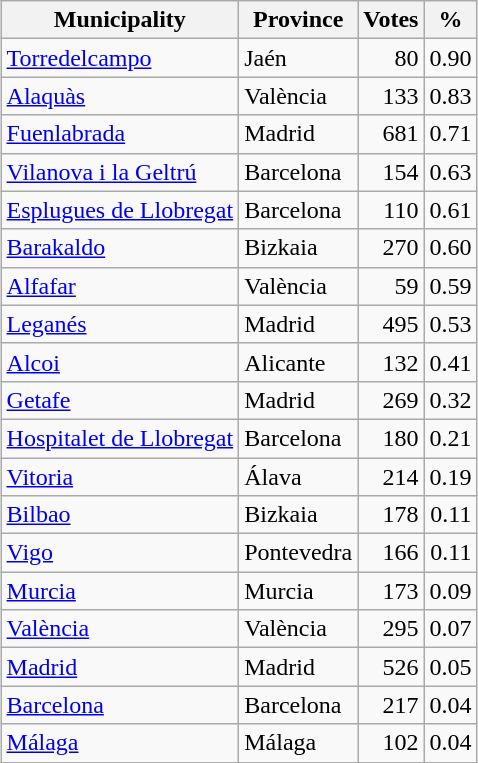<table class="wikitable" style="margin:auto;">
<tr>
<th>Municipality</th>
<th>Province</th>
<th>Votes</th>
<th>%</th>
</tr>
<tr>
<td><a href='#'>Torredelcampo</a></td>
<td style="text-align:left;">Jaén</td>
<td style="text-align:right;">80</td>
<td style="text-align:right;">0.90</td>
</tr>
<tr>
<td><a href='#'>Alaquàs</a></td>
<td style="text-align:left;">València</td>
<td style="text-align:right;">133</td>
<td style="text-align:right;">0.83</td>
</tr>
<tr>
<td><a href='#'>Fuenlabrada</a></td>
<td style="text-align:left;">Madrid</td>
<td style="text-align:right;">681</td>
<td style="text-align:right;">0.71</td>
</tr>
<tr>
<td><a href='#'>Vilanova i la Geltrú</a></td>
<td style="text-align:left;">Barcelona</td>
<td style="text-align:right;">154</td>
<td style="text-align:right;">0.63</td>
</tr>
<tr>
<td><a href='#'>Esplugues de Llobregat</a></td>
<td style="text-align:left;">Barcelona</td>
<td style="text-align:right;">110</td>
<td style="text-align:right;">0.61</td>
</tr>
<tr>
<td><a href='#'>Barakaldo</a></td>
<td style="text-align:left;">Bizkaia</td>
<td style="text-align:right;">270</td>
<td style="text-align:right;">0.60</td>
</tr>
<tr>
<td><a href='#'>Alfafar</a></td>
<td style="text-align:left;">València</td>
<td style="text-align:right;">59</td>
<td style="text-align:right;">0.59</td>
</tr>
<tr>
<td><a href='#'>Leganés</a></td>
<td style="text-align:left;">Madrid</td>
<td style="text-align:right;">495</td>
<td style="text-align:right;">0.53</td>
</tr>
<tr>
<td><a href='#'>Alcoi</a></td>
<td style="text-align:left;">Alicante</td>
<td style="text-align:right;">132</td>
<td style="text-align:right;">0.41</td>
</tr>
<tr>
<td><a href='#'>Getafe</a></td>
<td style="text-align:left;">Madrid</td>
<td style="text-align:right;">269</td>
<td style="text-align:right;">0.32</td>
</tr>
<tr>
<td><a href='#'>Hospitalet de Llobregat</a></td>
<td style="text-align:left;">Barcelona</td>
<td style="text-align:right;">180</td>
<td style="text-align:right;">0.21</td>
</tr>
<tr>
<td><a href='#'>Vitoria</a></td>
<td style="text-align:left;">Álava</td>
<td style="text-align:right;">214</td>
<td style="text-align:right;">0.19</td>
</tr>
<tr>
<td><a href='#'>Bilbao</a></td>
<td style="text-align:left;">Bizkaia</td>
<td style="text-align:right;">178</td>
<td style="text-align:right;">0.11</td>
</tr>
<tr>
<td><a href='#'>Vigo</a></td>
<td style="text-align:left;">Pontevedra</td>
<td style="text-align:right;">166</td>
<td style="text-align:right;">0.11</td>
</tr>
<tr>
<td><a href='#'>Murcia</a></td>
<td style="text-align:left;">Murcia</td>
<td style="text-align:right;">173</td>
<td style="text-align:right;">0.09</td>
</tr>
<tr>
<td><a href='#'>València</a></td>
<td style="text-align:left;">València</td>
<td style="text-align:right;">295</td>
<td style="text-align:right;">0.07</td>
</tr>
<tr>
<td><a href='#'>Madrid</a></td>
<td style="text-align:left;">Madrid</td>
<td style="text-align:right;">526</td>
<td style="text-align:right;">0.05</td>
</tr>
<tr>
<td><a href='#'>Barcelona</a></td>
<td style="text-align:left;">Barcelona</td>
<td style="text-align:right;">217</td>
<td style="text-align:right;">0.04</td>
</tr>
<tr>
<td><a href='#'>Málaga</a></td>
<td style="text-align:left;">Málaga</td>
<td style="text-align:right;">102</td>
<td style="text-align:right;">0.04</td>
</tr>
</table>
